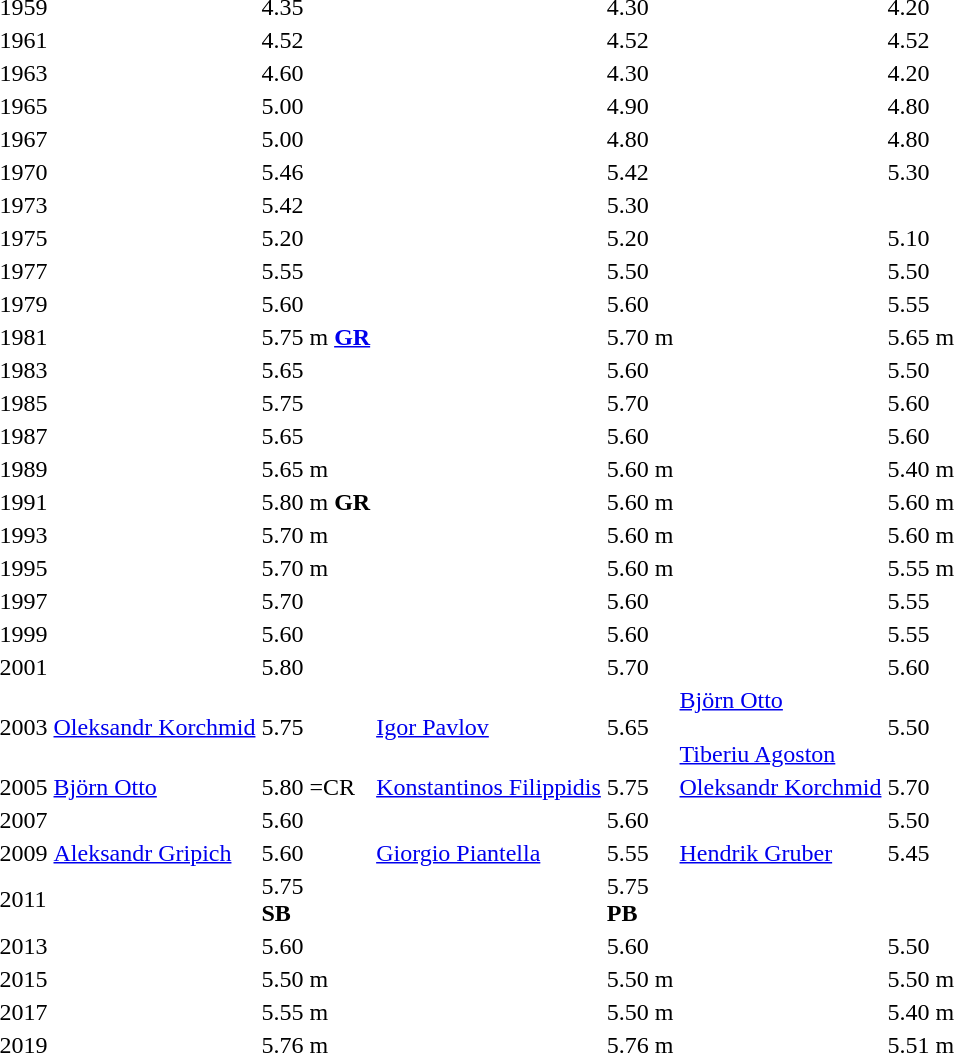<table>
<tr>
<td>1959</td>
<td></td>
<td>4.35</td>
<td></td>
<td>4.30</td>
<td></td>
<td>4.20</td>
</tr>
<tr>
<td>1961</td>
<td></td>
<td>4.52</td>
<td></td>
<td>4.52</td>
<td></td>
<td>4.52</td>
</tr>
<tr>
<td>1963</td>
<td></td>
<td>4.60</td>
<td></td>
<td>4.30</td>
<td></td>
<td>4.20</td>
</tr>
<tr>
<td>1965</td>
<td></td>
<td>5.00</td>
<td></td>
<td>4.90</td>
<td></td>
<td>4.80</td>
</tr>
<tr>
<td>1967</td>
<td></td>
<td>5.00</td>
<td></td>
<td>4.80</td>
<td></td>
<td>4.80</td>
</tr>
<tr>
<td>1970</td>
<td></td>
<td>5.46</td>
<td></td>
<td>5.42</td>
<td></td>
<td>5.30</td>
</tr>
<tr>
<td>1973</td>
<td></td>
<td>5.42</td>
<td><br></td>
<td>5.30</td>
<td></td>
</tr>
<tr>
<td>1975</td>
<td></td>
<td>5.20</td>
<td></td>
<td>5.20</td>
<td></td>
<td>5.10</td>
</tr>
<tr>
<td>1977</td>
<td></td>
<td>5.55</td>
<td></td>
<td>5.50</td>
<td></td>
<td>5.50</td>
</tr>
<tr>
<td>1979</td>
<td></td>
<td>5.60</td>
<td></td>
<td>5.60</td>
<td></td>
<td>5.55</td>
</tr>
<tr>
<td>1981</td>
<td></td>
<td>5.75 m <strong><a href='#'>GR</a></strong></td>
<td></td>
<td>5.70 m</td>
<td></td>
<td>5.65 m</td>
</tr>
<tr>
<td>1983</td>
<td></td>
<td>5.65</td>
<td></td>
<td>5.60</td>
<td></td>
<td>5.50</td>
</tr>
<tr>
<td>1985</td>
<td></td>
<td>5.75</td>
<td></td>
<td>5.70</td>
<td></td>
<td>5.60</td>
</tr>
<tr>
<td>1987</td>
<td></td>
<td>5.65</td>
<td></td>
<td>5.60</td>
<td></td>
<td>5.60</td>
</tr>
<tr>
<td>1989</td>
<td></td>
<td>5.65 m</td>
<td></td>
<td>5.60 m</td>
<td></td>
<td>5.40 m</td>
</tr>
<tr>
<td>1991</td>
<td></td>
<td>5.80 m <strong>GR</strong></td>
<td></td>
<td>5.60 m</td>
<td></td>
<td>5.60 m</td>
</tr>
<tr>
<td>1993</td>
<td></td>
<td>5.70 m</td>
<td></td>
<td>5.60 m</td>
<td></td>
<td>5.60 m</td>
</tr>
<tr>
<td>1995</td>
<td></td>
<td>5.70 m</td>
<td></td>
<td>5.60 m</td>
<td></td>
<td>5.55 m</td>
</tr>
<tr>
<td>1997</td>
<td></td>
<td>5.70</td>
<td></td>
<td>5.60</td>
<td></td>
<td>5.55</td>
</tr>
<tr>
<td>1999</td>
<td></td>
<td>5.60</td>
<td></td>
<td>5.60</td>
<td></td>
<td>5.55</td>
</tr>
<tr>
<td>2001</td>
<td></td>
<td>5.80</td>
<td></td>
<td>5.70</td>
<td></td>
<td>5.60</td>
</tr>
<tr>
<td>2003</td>
<td><a href='#'>Oleksandr Korchmid</a><br> </td>
<td>5.75</td>
<td><a href='#'>Igor Pavlov</a><br> </td>
<td>5.65</td>
<td><a href='#'>Björn Otto</a><br> <br><a href='#'>Tiberiu Agoston</a><br> </td>
<td>5.50</td>
</tr>
<tr>
<td>2005<br></td>
<td><a href='#'>Björn Otto</a><br> </td>
<td>5.80 =CR</td>
<td><a href='#'>Konstantinos Filippidis</a><br> </td>
<td>5.75</td>
<td><a href='#'>Oleksandr Korchmid</a><br> </td>
<td>5.70</td>
</tr>
<tr>
<td>2007<br></td>
<td></td>
<td>5.60</td>
<td></td>
<td>5.60</td>
<td></td>
<td>5.50</td>
</tr>
<tr>
<td>2009<br></td>
<td><a href='#'>Aleksandr Gripich</a><br> </td>
<td>5.60</td>
<td><a href='#'>Giorgio Piantella</a><br> </td>
<td>5.55</td>
<td><a href='#'>Hendrik Gruber</a><br> </td>
<td>5.45</td>
</tr>
<tr>
<td>2011<br></td>
<td></td>
<td>5.75<br> <strong>SB</strong></td>
<td><br></td>
<td>5.75<br> <strong>PB</strong></td>
<td></td>
<td></td>
</tr>
<tr>
<td>2013<br></td>
<td></td>
<td>5.60</td>
<td></td>
<td>5.60</td>
<td></td>
<td>5.50</td>
</tr>
<tr>
<td>2015<br></td>
<td></td>
<td>5.50 m</td>
<td></td>
<td>5.50 m</td>
<td></td>
<td>5.50 m</td>
</tr>
<tr>
<td>2017<br></td>
<td></td>
<td>5.55 m</td>
<td></td>
<td>5.50 m</td>
<td></td>
<td>5.40 m</td>
</tr>
<tr>
<td>2019<br></td>
<td></td>
<td>5.76 m </td>
<td></td>
<td>5.76 m </td>
<td></td>
<td>5.51 m</td>
</tr>
</table>
